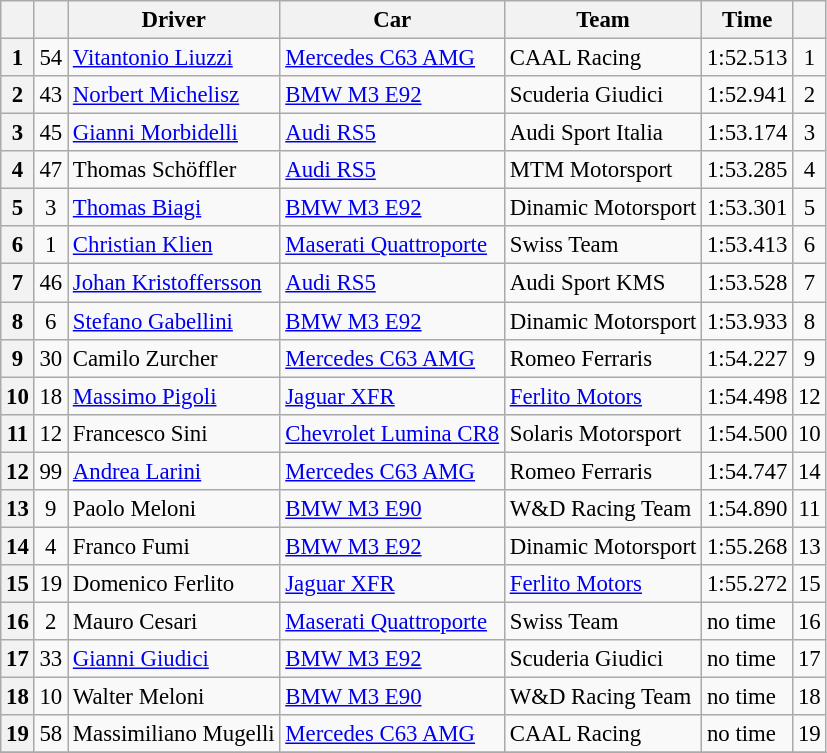<table class="wikitable sortable" style="font-size:95%">
<tr>
<th></th>
<th></th>
<th>Driver</th>
<th>Car</th>
<th>Team</th>
<th>Time</th>
<th></th>
</tr>
<tr>
<th>1</th>
<td align=center>54</td>
<td> <a href='#'>Vitantonio Liuzzi</a></td>
<td><a href='#'>Mercedes C63 AMG</a></td>
<td> CAAL Racing</td>
<td>1:52.513</td>
<td align=center>1</td>
</tr>
<tr>
<th>2</th>
<td align=center>43</td>
<td> <a href='#'>Norbert Michelisz</a></td>
<td><a href='#'>BMW M3 E92</a></td>
<td> Scuderia Giudici</td>
<td>1:52.941</td>
<td align=center>2</td>
</tr>
<tr>
<th>3</th>
<td align=center>45</td>
<td> <a href='#'>Gianni Morbidelli</a></td>
<td><a href='#'>Audi RS5</a></td>
<td> Audi Sport Italia</td>
<td>1:53.174</td>
<td align=center>3</td>
</tr>
<tr>
<th>4</th>
<td align=center>47</td>
<td> Thomas Schöffler</td>
<td><a href='#'>Audi RS5</a></td>
<td> MTM Motorsport</td>
<td>1:53.285</td>
<td align=center>4</td>
</tr>
<tr>
<th>5</th>
<td align=center>3</td>
<td> <a href='#'>Thomas Biagi</a></td>
<td><a href='#'>BMW M3 E92</a></td>
<td> Dinamic Motorsport</td>
<td>1:53.301</td>
<td align=center>5</td>
</tr>
<tr>
<th>6</th>
<td align=center>1</td>
<td> <a href='#'>Christian Klien</a></td>
<td><a href='#'>Maserati Quattroporte</a></td>
<td> Swiss Team</td>
<td>1:53.413</td>
<td align=center>6</td>
</tr>
<tr>
<th>7</th>
<td align=center>46</td>
<td> <a href='#'>Johan Kristoffersson</a></td>
<td><a href='#'>Audi RS5</a></td>
<td> Audi Sport KMS</td>
<td>1:53.528</td>
<td align=center>7</td>
</tr>
<tr>
<th>8</th>
<td align=center>6</td>
<td> <a href='#'>Stefano Gabellini</a></td>
<td><a href='#'>BMW M3 E92</a></td>
<td> Dinamic Motorsport</td>
<td>1:53.933</td>
<td align=center>8</td>
</tr>
<tr>
<th>9</th>
<td align=center>30</td>
<td> Camilo Zurcher</td>
<td><a href='#'>Mercedes C63 AMG</a></td>
<td> Romeo Ferraris</td>
<td>1:54.227</td>
<td align=center>9</td>
</tr>
<tr>
<th>10</th>
<td align=center>18</td>
<td> <a href='#'>Massimo Pigoli</a></td>
<td><a href='#'>Jaguar XFR</a></td>
<td> <a href='#'>Ferlito Motors</a></td>
<td>1:54.498</td>
<td align=center>12</td>
</tr>
<tr>
<th>11</th>
<td align=center>12</td>
<td> Francesco Sini</td>
<td><a href='#'>Chevrolet Lumina CR8</a></td>
<td> Solaris Motorsport</td>
<td>1:54.500</td>
<td align=center>10</td>
</tr>
<tr>
<th>12</th>
<td align=center>99</td>
<td> <a href='#'>Andrea Larini</a></td>
<td><a href='#'>Mercedes C63 AMG</a></td>
<td> Romeo Ferraris</td>
<td>1:54.747</td>
<td align=center>14</td>
</tr>
<tr>
<th>13</th>
<td align=center>9</td>
<td> Paolo Meloni</td>
<td><a href='#'>BMW M3 E90</a></td>
<td> W&D Racing Team</td>
<td>1:54.890</td>
<td align=center>11</td>
</tr>
<tr>
<th>14</th>
<td align=center>4</td>
<td> Franco Fumi</td>
<td><a href='#'>BMW M3 E92</a></td>
<td> Dinamic Motorsport</td>
<td>1:55.268</td>
<td align=center>13</td>
</tr>
<tr>
<th>15</th>
<td align=center>19</td>
<td> Domenico Ferlito</td>
<td><a href='#'>Jaguar XFR</a></td>
<td> <a href='#'>Ferlito Motors</a></td>
<td>1:55.272</td>
<td align=center>15</td>
</tr>
<tr>
<th>16</th>
<td align=center>2</td>
<td> Mauro Cesari</td>
<td><a href='#'>Maserati Quattroporte</a></td>
<td> Swiss Team</td>
<td>no time</td>
<td align=center>16</td>
</tr>
<tr>
<th>17</th>
<td align=center>33</td>
<td> <a href='#'>Gianni Giudici</a></td>
<td><a href='#'>BMW M3 E92</a></td>
<td> Scuderia Giudici</td>
<td>no time</td>
<td align=center>17</td>
</tr>
<tr>
<th>18</th>
<td align=center>10</td>
<td> Walter Meloni</td>
<td><a href='#'>BMW M3 E90</a></td>
<td> W&D Racing Team</td>
<td>no time</td>
<td align=center>18</td>
</tr>
<tr>
<th>19</th>
<td align=center>58</td>
<td> Massimiliano Mugelli</td>
<td><a href='#'>Mercedes C63 AMG</a></td>
<td> CAAL Racing</td>
<td>no time</td>
<td align=center>19</td>
</tr>
<tr>
</tr>
</table>
